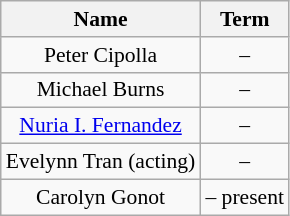<table class="wikitable sortable floatright" style="font-size:90%;text-align:center;">
<tr>
<th>Name</th>
<th>Term</th>
</tr>
<tr>
<td>Peter Cipolla</td>
<td> – </td>
</tr>
<tr>
<td>Michael Burns</td>
<td> – </td>
</tr>
<tr>
<td><a href='#'>Nuria I. Fernandez</a></td>
<td> – </td>
</tr>
<tr>
<td>Evelynn Tran (acting)</td>
<td> – </td>
</tr>
<tr>
<td>Carolyn Gonot</td>
<td> – present</td>
</tr>
</table>
